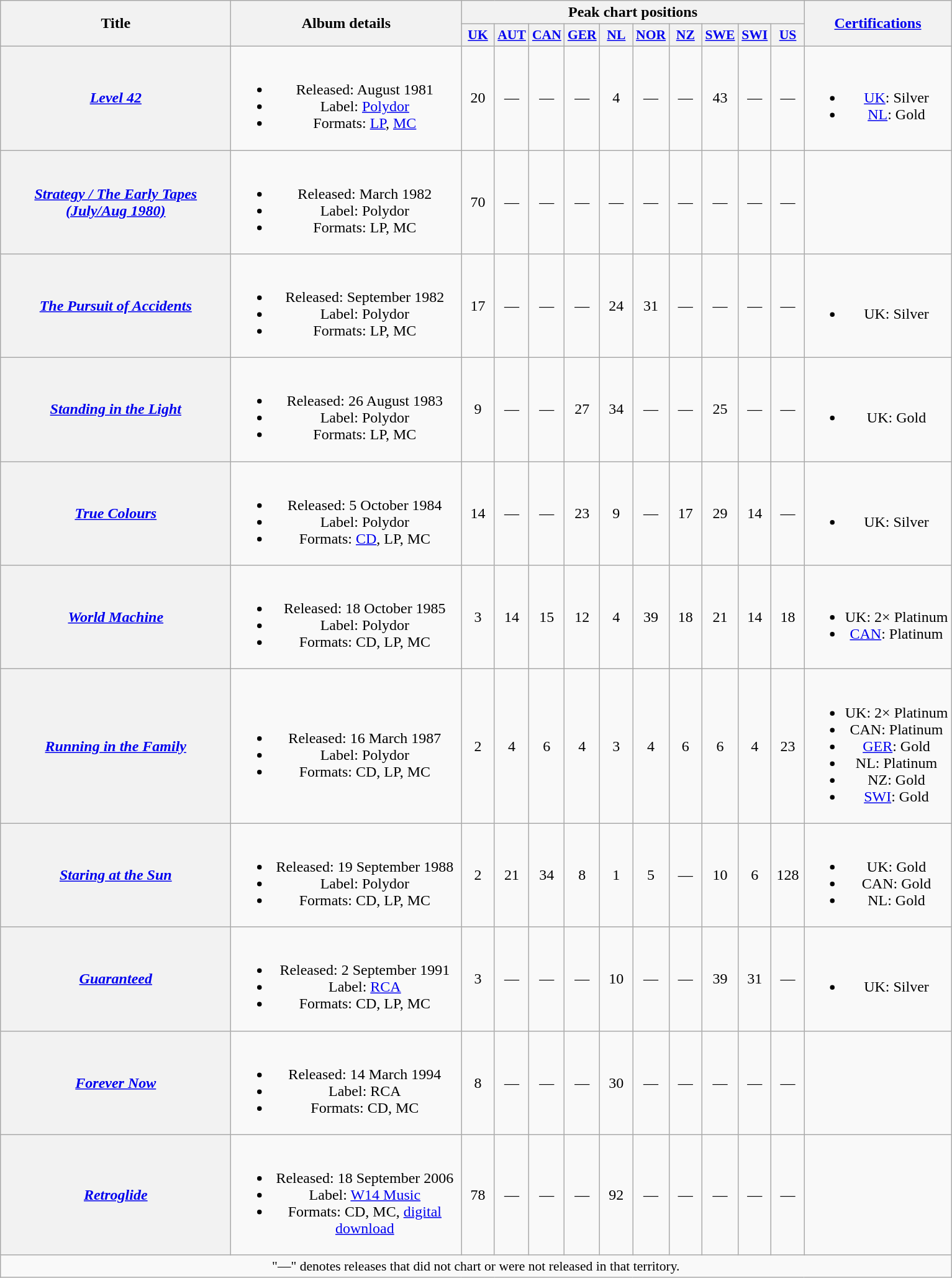<table class="wikitable plainrowheaders" style="text-align:center;">
<tr>
<th rowspan="2" scope="col" style="width:15em;">Title</th>
<th rowspan="2" scope="col" style="width:15em;">Album details</th>
<th colspan="10">Peak chart positions</th>
<th rowspan="2"><a href='#'>Certifications</a></th>
</tr>
<tr>
<th scope="col" style="width:2em;font-size:90%;"><a href='#'>UK</a><br></th>
<th scope="col" style="width:2em;font-size:90%;"><a href='#'>AUT</a><br></th>
<th scope="col" style="width:2em;font-size:90%;"><a href='#'>CAN</a><br></th>
<th scope="col" style="width:2em;font-size:90%;"><a href='#'>GER</a><br></th>
<th scope="col" style="width:2em;font-size:90%;"><a href='#'>NL</a><br></th>
<th scope="col" style="width:2em;font-size:90%;"><a href='#'>NOR</a><br></th>
<th scope="col" style="width:2em;font-size:90%;"><a href='#'>NZ</a><br></th>
<th scope="col" style="width:2em;font-size:90%;"><a href='#'>SWE</a><br></th>
<th scope="col" style="width:2em;font-size:90%;"><a href='#'>SWI</a><br></th>
<th scope="col" style="width:2em;font-size:90%;"><a href='#'>US</a><br></th>
</tr>
<tr>
<th scope="row"><em><a href='#'>Level 42</a></em></th>
<td><br><ul><li>Released: August 1981</li><li>Label: <a href='#'>Polydor</a></li><li>Formats: <a href='#'>LP</a>, <a href='#'>MC</a></li></ul></td>
<td>20</td>
<td>—</td>
<td>—</td>
<td>—</td>
<td>4</td>
<td>—</td>
<td>—</td>
<td>43</td>
<td>—</td>
<td>—</td>
<td><br><ul><li><a href='#'>UK</a>: Silver</li><li><a href='#'>NL</a>: Gold</li></ul></td>
</tr>
<tr>
<th scope="row"><em><a href='#'>Strategy / The Early Tapes (July/Aug 1980)</a></em></th>
<td><br><ul><li>Released: March 1982</li><li>Label: Polydor</li><li>Formats: LP, MC</li></ul></td>
<td>70</td>
<td>—</td>
<td>—</td>
<td>—</td>
<td>—</td>
<td>—</td>
<td>—</td>
<td>—</td>
<td>—</td>
<td>—</td>
<td></td>
</tr>
<tr>
<th scope="row"><em><a href='#'>The Pursuit of Accidents</a></em></th>
<td><br><ul><li>Released: September 1982</li><li>Label: Polydor</li><li>Formats: LP, MC</li></ul></td>
<td>17</td>
<td>—</td>
<td>—</td>
<td>—</td>
<td>24</td>
<td>31</td>
<td>—</td>
<td>—</td>
<td>—</td>
<td>—</td>
<td><br><ul><li>UK: Silver</li></ul></td>
</tr>
<tr>
<th scope="row"><em><a href='#'>Standing in the Light</a></em></th>
<td><br><ul><li>Released: 26 August 1983</li><li>Label: Polydor</li><li>Formats: LP, MC</li></ul></td>
<td>9</td>
<td>—</td>
<td>—</td>
<td>27</td>
<td>34</td>
<td>—</td>
<td>—</td>
<td>25</td>
<td>—</td>
<td>—</td>
<td><br><ul><li>UK: Gold</li></ul></td>
</tr>
<tr>
<th scope="row"><em><a href='#'>True Colours</a></em></th>
<td><br><ul><li>Released: 5 October 1984</li><li>Label: Polydor</li><li>Formats: <a href='#'>CD</a>, LP, MC</li></ul></td>
<td>14</td>
<td>—</td>
<td>—</td>
<td>23</td>
<td>9</td>
<td>—</td>
<td>17</td>
<td>29</td>
<td>14</td>
<td>—</td>
<td><br><ul><li>UK: Silver</li></ul></td>
</tr>
<tr>
<th scope="row"><em><a href='#'>World Machine</a></em></th>
<td><br><ul><li>Released: 18 October 1985</li><li>Label: Polydor</li><li>Formats: CD, LP, MC</li></ul></td>
<td>3</td>
<td>14</td>
<td>15</td>
<td>12</td>
<td>4</td>
<td>39</td>
<td>18</td>
<td>21</td>
<td>14</td>
<td>18</td>
<td><br><ul><li>UK: 2× Platinum</li><li><a href='#'>CAN</a>: Platinum</li></ul></td>
</tr>
<tr>
<th scope="row"><em><a href='#'>Running in the Family</a></em></th>
<td><br><ul><li>Released: 16 March 1987</li><li>Label: Polydor</li><li>Formats: CD, LP, MC</li></ul></td>
<td>2</td>
<td>4</td>
<td>6</td>
<td>4</td>
<td>3</td>
<td>4</td>
<td>6</td>
<td>6</td>
<td>4</td>
<td>23</td>
<td><br><ul><li>UK: 2× Platinum</li><li>CAN: Platinum</li><li><a href='#'>GER</a>: Gold</li><li>NL: Platinum</li><li>NZ: Gold</li><li><a href='#'>SWI</a>: Gold</li></ul></td>
</tr>
<tr>
<th scope="row"><em><a href='#'>Staring at the Sun</a></em></th>
<td><br><ul><li>Released: 19 September 1988</li><li>Label: Polydor</li><li>Formats: CD, LP, MC</li></ul></td>
<td>2</td>
<td>21</td>
<td>34</td>
<td>8</td>
<td>1</td>
<td>5</td>
<td>—</td>
<td>10</td>
<td>6</td>
<td>128</td>
<td><br><ul><li>UK: Gold</li><li>CAN: Gold</li><li>NL: Gold</li></ul></td>
</tr>
<tr>
<th scope="row"><em><a href='#'>Guaranteed</a></em></th>
<td><br><ul><li>Released: 2 September 1991</li><li>Label: <a href='#'>RCA</a></li><li>Formats: CD, LP, MC</li></ul></td>
<td>3</td>
<td>—</td>
<td>—</td>
<td>—</td>
<td>10</td>
<td>—</td>
<td>—</td>
<td>39</td>
<td>31</td>
<td>—</td>
<td><br><ul><li>UK: Silver</li></ul></td>
</tr>
<tr>
<th scope="row"><em><a href='#'>Forever Now</a></em></th>
<td><br><ul><li>Released: 14 March 1994</li><li>Label: RCA</li><li>Formats: CD, MC</li></ul></td>
<td>8</td>
<td>—</td>
<td>—</td>
<td>—</td>
<td>30</td>
<td>—</td>
<td>—</td>
<td>—</td>
<td>—</td>
<td>—</td>
<td></td>
</tr>
<tr>
<th scope="row"><em><a href='#'>Retroglide</a></em></th>
<td><br><ul><li>Released: 18 September 2006</li><li>Label: <a href='#'>W14 Music</a></li><li>Formats: CD, MC, <a href='#'>digital download</a></li></ul></td>
<td>78</td>
<td>—</td>
<td>—</td>
<td>—</td>
<td>92</td>
<td>—</td>
<td>—</td>
<td>—</td>
<td>—</td>
<td>—</td>
<td></td>
</tr>
<tr>
<td colspan="13" style="font-size:90%">"—" denotes releases that did not chart or were not released in that territory.</td>
</tr>
</table>
